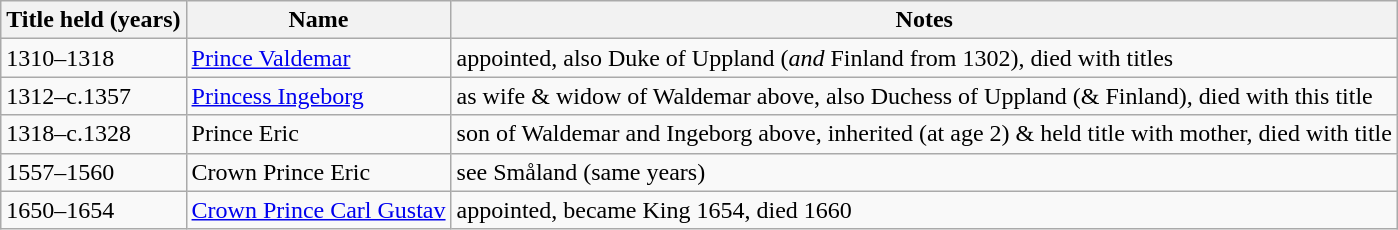<table class="wikitable">
<tr>
<th><strong>Title held (years)</strong></th>
<th><strong>Name</strong></th>
<th><strong>Notes</strong></th>
</tr>
<tr>
<td>1310–1318</td>
<td><a href='#'>Prince Valdemar</a></td>
<td>appointed, also Duke of Uppland (<em>and</em> Finland from 1302), died with titles</td>
</tr>
<tr>
<td>1312–c.1357</td>
<td><a href='#'>Princess Ingeborg</a></td>
<td>as wife & widow of Waldemar above, also Duchess of Uppland (& Finland), died with this title</td>
</tr>
<tr>
<td>1318–c.1328</td>
<td>Prince Eric</td>
<td>son of  Waldemar and Ingeborg above, inherited (at age 2) & held title with mother, died with title</td>
</tr>
<tr>
<td>1557–1560</td>
<td>Crown Prince Eric</td>
<td>see Småland (same years)</td>
</tr>
<tr>
<td>1650–1654</td>
<td><a href='#'>Crown Prince Carl Gustav</a></td>
<td>appointed, became King 1654, died 1660</td>
</tr>
</table>
